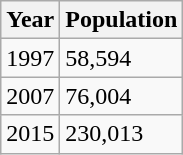<table class="wikitable">
<tr>
<th>Year</th>
<th>Population</th>
</tr>
<tr>
<td>1997</td>
<td>58,594</td>
</tr>
<tr>
<td>2007</td>
<td>76,004</td>
</tr>
<tr>
<td>2015</td>
<td>230,013</td>
</tr>
</table>
